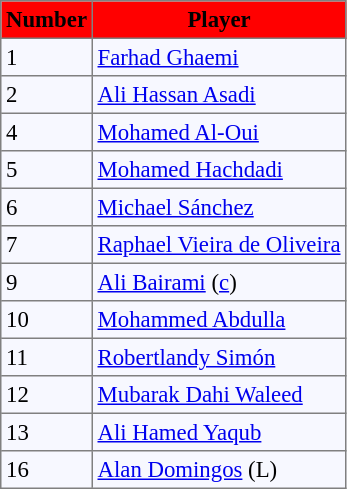<table bgcolor="#f7f8ff" cellpadding="3" cellspacing="0" border="1" style="font-size: 95%; border: gray solid 1px; border-collapse: collapse;">
<tr bgcolor="#ff0000">
<td align=center><strong>Number</strong></td>
<td align=center><strong>Player</strong></td>
</tr>
<tr align="left">
<td>1</td>
<td> <a href='#'>Farhad Ghaemi</a></td>
</tr>
<tr align="left">
<td>2</td>
<td> <a href='#'>Ali Hassan Asadi</a></td>
</tr>
<tr align="left">
<td>4</td>
<td> <a href='#'>Mohamed Al-Oui</a></td>
</tr>
<tr align="left">
<td>5</td>
<td> <a href='#'>Mohamed Hachdadi</a></td>
</tr>
<tr align="left">
<td>6</td>
<td> <a href='#'>Michael Sánchez</a></td>
</tr>
<tr align="left">
<td>7</td>
<td> <a href='#'>Raphael Vieira de Oliveira</a></td>
</tr>
<tr align="left">
<td>9</td>
<td> <a href='#'>Ali Bairami</a> (<a href='#'>c</a>)</td>
</tr>
<tr align="left">
<td>10</td>
<td> <a href='#'>Mohammed Abdulla</a></td>
</tr>
<tr align="left">
<td>11</td>
<td> <a href='#'>Robertlandy Simón</a></td>
</tr>
<tr align="left">
<td>12</td>
<td> <a href='#'>Mubarak Dahi Waleed</a></td>
</tr>
<tr align="left">
<td>13</td>
<td> <a href='#'>Ali Hamed Yaqub</a></td>
</tr>
<tr align="left">
<td>16</td>
<td> <a href='#'>Alan Domingos</a> (L)</td>
</tr>
</table>
